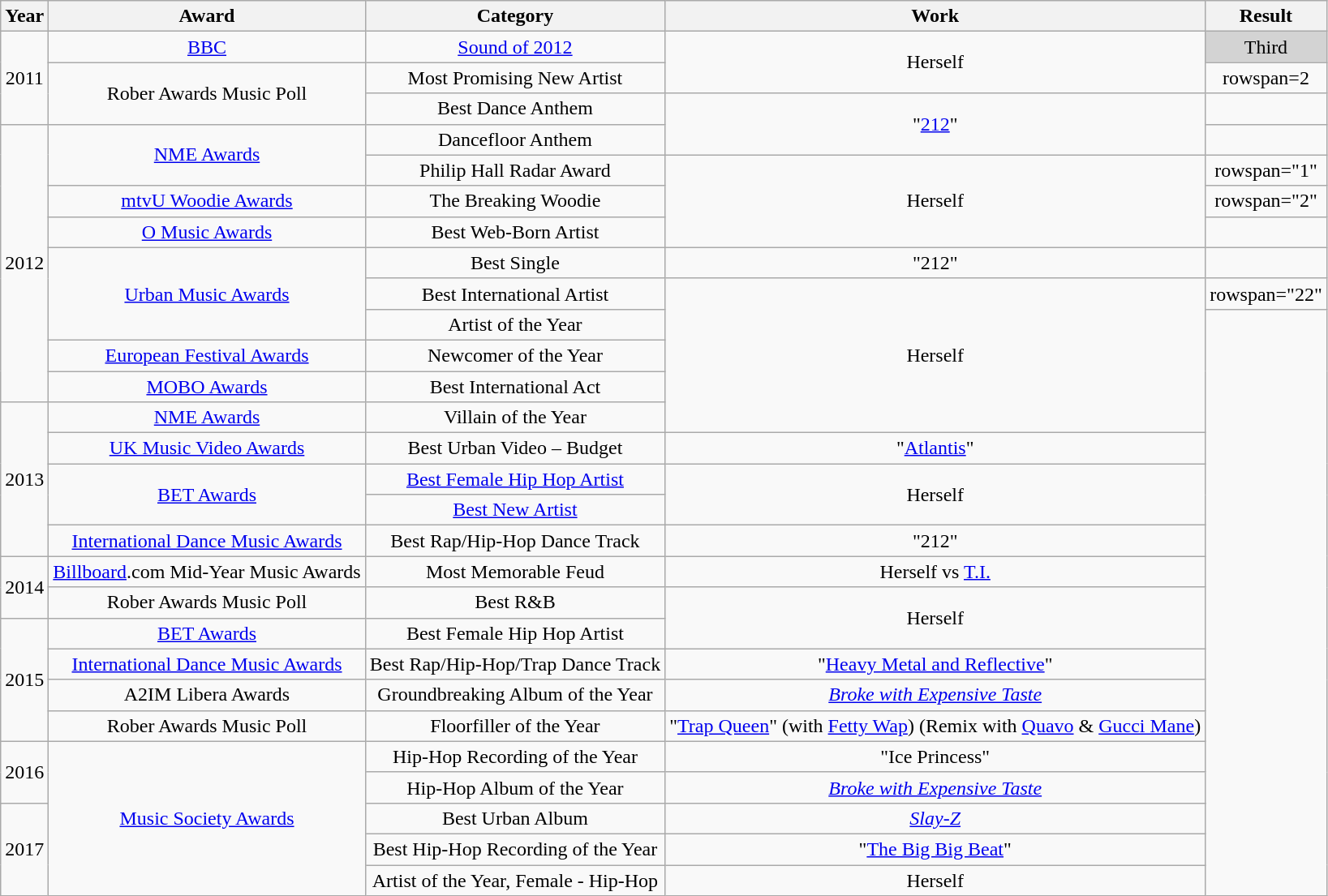<table class="wikitable plainrowheaders" style="text-align:center;">
<tr>
<th>Year</th>
<th>Award</th>
<th>Category</th>
<th>Work</th>
<th>Result</th>
</tr>
<tr>
<td rowspan=3>2011</td>
<td><a href='#'>BBC</a></td>
<td><a href='#'>Sound of 2012</a></td>
<td rowspan=2>Herself</td>
<td style="background:lightgrey">Third</td>
</tr>
<tr>
<td rowspan=2>Rober Awards Music Poll</td>
<td>Most Promising New Artist</td>
<td>rowspan=2 </td>
</tr>
<tr>
<td>Best Dance Anthem</td>
<td rowspan=2>"<a href='#'>212</a>"</td>
</tr>
<tr>
<td rowspan="9">2012</td>
<td rowspan="2"><a href='#'>NME Awards</a></td>
<td>Dancefloor Anthem</td>
<td></td>
</tr>
<tr>
<td>Philip Hall Radar Award</td>
<td rowspan="3">Herself</td>
<td>rowspan="1" </td>
</tr>
<tr>
<td><a href='#'>mtvU Woodie Awards</a></td>
<td>The Breaking Woodie</td>
<td>rowspan="2" </td>
</tr>
<tr>
<td><a href='#'>O Music Awards</a></td>
<td>Best Web-Born Artist</td>
</tr>
<tr>
<td rowspan="3"><a href='#'>Urban Music Awards</a></td>
<td>Best Single</td>
<td>"212"</td>
<td></td>
</tr>
<tr>
<td>Best International Artist</td>
<td rowspan="5">Herself</td>
<td>rowspan="22" </td>
</tr>
<tr>
<td>Artist of the Year</td>
</tr>
<tr>
<td><a href='#'>European Festival Awards</a></td>
<td>Newcomer of the Year</td>
</tr>
<tr>
<td><a href='#'>MOBO Awards</a></td>
<td>Best International Act</td>
</tr>
<tr>
<td rowspan="5">2013</td>
<td><a href='#'>NME Awards</a></td>
<td>Villain of the Year</td>
</tr>
<tr>
<td><a href='#'>UK Music Video Awards</a></td>
<td>Best Urban Video – Budget</td>
<td>"<a href='#'>Atlantis</a>"</td>
</tr>
<tr>
<td rowspan="2"><a href='#'>BET Awards</a></td>
<td><a href='#'>Best Female Hip Hop Artist</a></td>
<td rowspan="2">Herself</td>
</tr>
<tr>
<td><a href='#'>Best New Artist</a></td>
</tr>
<tr>
<td><a href='#'>International Dance Music Awards</a></td>
<td>Best Rap/Hip-Hop Dance Track</td>
<td>"212"</td>
</tr>
<tr>
<td rowspan=2>2014</td>
<td><a href='#'>Billboard</a>.com Mid-Year Music Awards</td>
<td>Most Memorable Feud</td>
<td>Herself vs <a href='#'>T.I.</a></td>
</tr>
<tr>
<td>Rober Awards Music Poll</td>
<td>Best R&B</td>
<td rowspan=2>Herself</td>
</tr>
<tr>
<td rowspan=4>2015</td>
<td><a href='#'>BET Awards</a></td>
<td>Best Female Hip Hop Artist</td>
</tr>
<tr>
<td><a href='#'>International Dance Music Awards</a></td>
<td>Best Rap/Hip-Hop/Trap Dance Track</td>
<td>"<a href='#'>Heavy Metal and Reflective</a>"</td>
</tr>
<tr>
<td>A2IM Libera Awards</td>
<td>Groundbreaking Album of the Year</td>
<td><em><a href='#'>Broke with Expensive Taste</a></em></td>
</tr>
<tr>
<td>Rober Awards Music Poll</td>
<td>Floorfiller of the Year</td>
<td>"<a href='#'>Trap Queen</a>" (with <a href='#'>Fetty Wap</a>) (Remix with <a href='#'>Quavo</a> & <a href='#'>Gucci Mane</a>)</td>
</tr>
<tr>
<td rowspan=2>2016</td>
<td rowspan=6><a href='#'>Music Society Awards</a></td>
<td>Hip-Hop Recording of the Year</td>
<td>"Ice Princess"</td>
</tr>
<tr>
<td rowspan=2>Hip-Hop Album of the Year</td>
<td><em><a href='#'>Broke with Expensive Taste</a></em></td>
</tr>
<tr>
<td rowspan=4>2017</td>
<td rowspan=2><em><a href='#'>Slay-Z</a></em></td>
</tr>
<tr>
<td>Best Urban Album</td>
</tr>
<tr>
<td>Best Hip-Hop Recording of the Year</td>
<td>"<a href='#'>The Big Big Beat</a>"</td>
</tr>
<tr>
<td>Artist of the Year, Female - Hip-Hop</td>
<td>Herself</td>
</tr>
</table>
